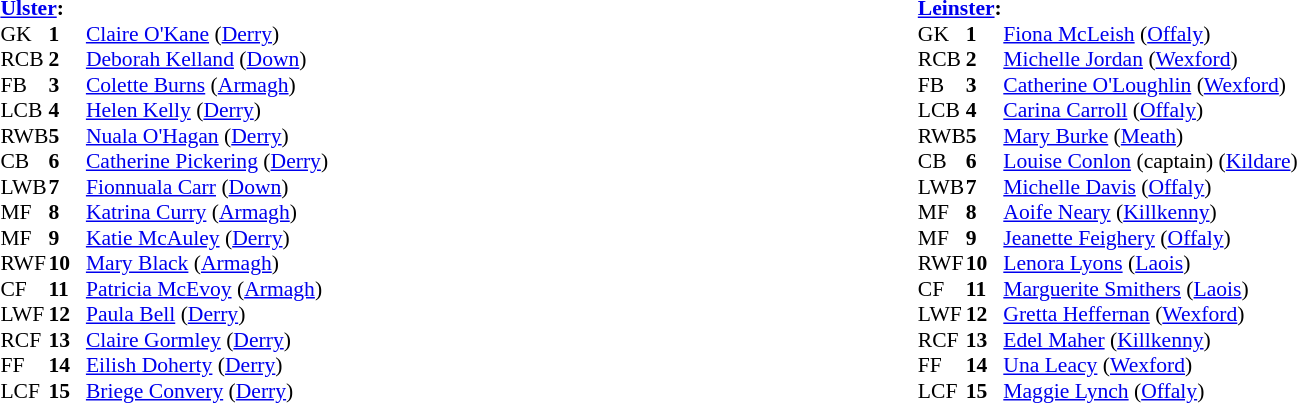<table width="100%">
<tr>
<td valign="top"></td>
<td valign="top" width="50%"><br><table style="font-size: 90%" cellspacing="0" cellpadding="0" align=center>
<tr>
<td colspan="4"><strong><a href='#'>Ulster</a>:</strong></td>
</tr>
<tr>
<th width="25"></th>
<th width="25"></th>
</tr>
<tr>
<td>GK</td>
<td><strong>1</strong></td>
<td><a href='#'>Claire O'Kane</a> (<a href='#'>Derry</a>)</td>
</tr>
<tr>
<td>RCB</td>
<td><strong>2</strong></td>
<td><a href='#'>Deborah Kelland</a> (<a href='#'>Down</a>)</td>
</tr>
<tr>
<td>FB</td>
<td><strong>3</strong></td>
<td><a href='#'>Colette Burns</a> (<a href='#'>Armagh</a>)</td>
</tr>
<tr>
<td>LCB</td>
<td><strong>4</strong></td>
<td><a href='#'>Helen Kelly</a> (<a href='#'>Derry</a>)</td>
</tr>
<tr>
<td>RWB</td>
<td><strong>5</strong></td>
<td><a href='#'>Nuala O'Hagan</a> (<a href='#'>Derry</a>)</td>
</tr>
<tr>
<td>CB</td>
<td><strong>6</strong></td>
<td><a href='#'>Catherine Pickering</a> (<a href='#'>Derry</a>)</td>
</tr>
<tr>
<td>LWB</td>
<td><strong>7</strong></td>
<td><a href='#'>Fionnuala Carr</a> (<a href='#'>Down</a>)</td>
</tr>
<tr>
<td>MF</td>
<td><strong>8</strong></td>
<td><a href='#'>Katrina Curry</a> (<a href='#'>Armagh</a>)</td>
</tr>
<tr>
<td>MF</td>
<td><strong>9</strong></td>
<td><a href='#'>Katie McAuley</a> (<a href='#'>Derry</a>)</td>
</tr>
<tr>
<td>RWF</td>
<td><strong>10</strong></td>
<td><a href='#'>Mary Black</a> (<a href='#'>Armagh</a>)</td>
</tr>
<tr>
<td>CF</td>
<td><strong>11</strong></td>
<td><a href='#'>Patricia McEvoy</a> (<a href='#'>Armagh</a>)</td>
</tr>
<tr>
<td>LWF</td>
<td><strong>12</strong></td>
<td><a href='#'>Paula Bell</a> (<a href='#'>Derry</a>)</td>
</tr>
<tr>
<td>RCF</td>
<td><strong>13</strong></td>
<td><a href='#'>Claire Gormley</a> (<a href='#'>Derry</a>)</td>
</tr>
<tr>
<td>FF</td>
<td><strong>14</strong></td>
<td><a href='#'>Eilish Doherty</a> (<a href='#'>Derry</a>)</td>
</tr>
<tr>
<td>LCF</td>
<td><strong>15</strong></td>
<td><a href='#'>Briege Convery</a> (<a href='#'>Derry</a>)</td>
</tr>
<tr>
</tr>
</table>
</td>
<td valign="top" width="50%"><br><table style="font-size: 90%" cellspacing="0" cellpadding="0" align=center>
<tr>
<td colspan="4"><strong><a href='#'>Leinster</a>:</strong></td>
</tr>
<tr>
<th width="25"></th>
<th width="25"></th>
</tr>
<tr>
<td>GK</td>
<td><strong>1</strong></td>
<td><a href='#'>Fiona McLeish</a> (<a href='#'>Offaly</a>)</td>
</tr>
<tr>
<td>RCB</td>
<td><strong>2</strong></td>
<td><a href='#'>Michelle Jordan</a> (<a href='#'>Wexford</a>)</td>
</tr>
<tr>
<td>FB</td>
<td><strong>3</strong></td>
<td><a href='#'>Catherine O'Loughlin</a> (<a href='#'>Wexford</a>)</td>
</tr>
<tr>
<td>LCB</td>
<td><strong>4</strong></td>
<td><a href='#'>Carina Carroll</a> (<a href='#'>Offaly</a>)</td>
</tr>
<tr>
<td>RWB</td>
<td><strong>5</strong></td>
<td><a href='#'>Mary Burke</a> (<a href='#'>Meath</a>)</td>
</tr>
<tr>
<td>CB</td>
<td><strong>6</strong></td>
<td><a href='#'>Louise Conlon</a> (captain) (<a href='#'>Kildare</a>)</td>
</tr>
<tr>
<td>LWB</td>
<td><strong>7</strong></td>
<td><a href='#'>Michelle Davis</a> (<a href='#'>Offaly</a>)</td>
</tr>
<tr>
<td>MF</td>
<td><strong>8</strong></td>
<td><a href='#'>Aoife Neary</a> (<a href='#'>Killkenny</a>)</td>
</tr>
<tr>
<td>MF</td>
<td><strong>9</strong></td>
<td><a href='#'>Jeanette Feighery</a> (<a href='#'>Offaly</a>)</td>
</tr>
<tr>
<td>RWF</td>
<td><strong>10</strong></td>
<td><a href='#'>Lenora Lyons</a> (<a href='#'>Laois</a>)</td>
</tr>
<tr>
<td>CF</td>
<td><strong>11</strong></td>
<td><a href='#'>Marguerite Smithers</a> (<a href='#'>Laois</a>)</td>
</tr>
<tr>
<td>LWF</td>
<td><strong>12</strong></td>
<td><a href='#'>Gretta Heffernan</a> (<a href='#'>Wexford</a>)</td>
</tr>
<tr>
<td>RCF</td>
<td><strong>13</strong></td>
<td><a href='#'>Edel Maher</a> (<a href='#'>Killkenny</a>)</td>
</tr>
<tr>
<td>FF</td>
<td><strong>14</strong></td>
<td><a href='#'>Una Leacy</a> (<a href='#'>Wexford</a>)</td>
</tr>
<tr>
<td>LCF</td>
<td><strong>15</strong></td>
<td><a href='#'>Maggie Lynch</a> (<a href='#'>Offaly</a>)</td>
</tr>
<tr>
</tr>
</table>
</td>
</tr>
</table>
